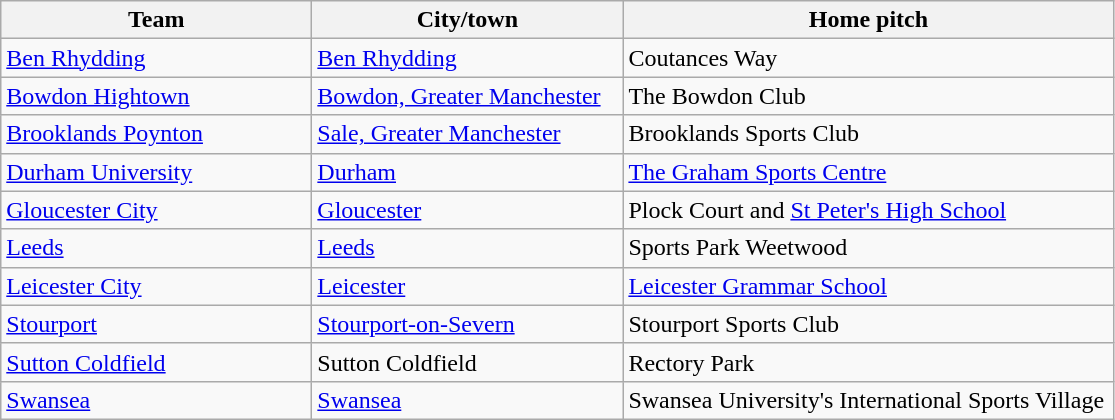<table class="wikitable sortable">
<tr>
<th width=200>Team</th>
<th width=200>City/town</th>
<th width=320>Home pitch</th>
</tr>
<tr>
<td><a href='#'>Ben Rhydding</a></td>
<td><a href='#'>Ben Rhydding</a></td>
<td>Coutances Way</td>
</tr>
<tr>
<td><a href='#'>Bowdon Hightown</a></td>
<td><a href='#'>Bowdon, Greater Manchester</a></td>
<td>The Bowdon Club</td>
</tr>
<tr>
<td><a href='#'>Brooklands Poynton</a></td>
<td><a href='#'>Sale, Greater Manchester</a></td>
<td>Brooklands Sports Club</td>
</tr>
<tr>
<td><a href='#'>Durham University</a></td>
<td><a href='#'>Durham</a></td>
<td><a href='#'>The Graham Sports Centre</a></td>
</tr>
<tr>
<td><a href='#'>Gloucester City</a></td>
<td><a href='#'>Gloucester</a></td>
<td>Plock Court and <a href='#'>St Peter's High School</a></td>
</tr>
<tr>
<td><a href='#'>Leeds</a></td>
<td><a href='#'>Leeds</a></td>
<td>Sports Park Weetwood</td>
</tr>
<tr>
<td><a href='#'>Leicester City</a></td>
<td><a href='#'>Leicester</a></td>
<td><a href='#'>Leicester Grammar School</a></td>
</tr>
<tr>
<td><a href='#'>Stourport</a></td>
<td><a href='#'>Stourport-on-Severn</a></td>
<td>Stourport Sports Club</td>
</tr>
<tr>
<td><a href='#'>Sutton Coldfield</a></td>
<td>Sutton Coldfield</td>
<td>Rectory Park</td>
</tr>
<tr>
<td><a href='#'>Swansea</a></td>
<td><a href='#'>Swansea</a></td>
<td>Swansea University's International Sports Village</td>
</tr>
</table>
